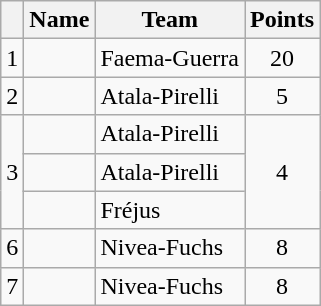<table class="wikitable">
<tr>
<th></th>
<th>Name</th>
<th>Team</th>
<th>Points</th>
</tr>
<tr>
<td style="text-align:center">1</td>
<td> </td>
<td>Faema-Guerra</td>
<td style="text-align:center">20</td>
</tr>
<tr>
<td style="text-align:center">2</td>
<td></td>
<td>Atala-Pirelli</td>
<td style="text-align:center">5</td>
</tr>
<tr>
<td style="text-align:center" rowspan="3">3</td>
<td></td>
<td>Atala-Pirelli</td>
<td style="text-align:center" rowspan="3">4</td>
</tr>
<tr>
<td></td>
<td>Atala-Pirelli</td>
</tr>
<tr>
<td></td>
<td>Fréjus</td>
</tr>
<tr>
<td style="text-align:center">6</td>
<td></td>
<td>Nivea-Fuchs</td>
<td style="text-align:center">8</td>
</tr>
<tr>
<td style="text-align:center">7</td>
<td></td>
<td>Nivea-Fuchs</td>
<td style="text-align:center">8</td>
</tr>
</table>
